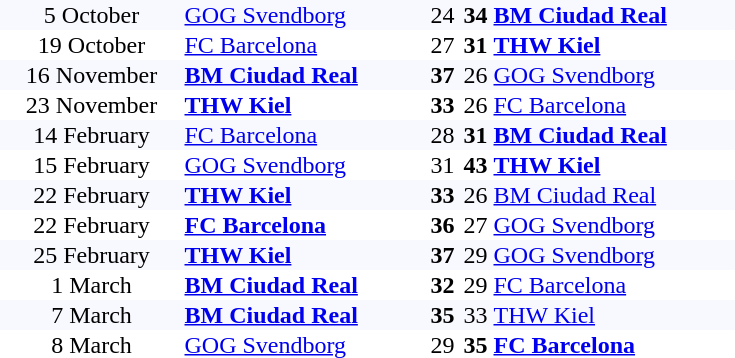<table border="0" cellspacing="0" cellpadding="1">
<tr align="center"  bgcolor="#F8F8FF">
<td width="120">5 October</td>
<td width="160" align="left"><a href='#'>GOG Svendborg</a></td>
<td width="20">24</td>
<td width="20"><strong>34</strong></td>
<td width="160" align="left"><strong><a href='#'>BM Ciudad Real</a></strong></td>
</tr>
<tr align="center">
<td width="120"5>19 October</td>
<td width="160" align="left"><a href='#'>FC Barcelona</a></td>
<td width="20">27</td>
<td width="20"><strong>31</strong></td>
<td width="160" align="left"><strong><a href='#'>THW Kiel</a></strong></td>
</tr>
<tr align="center"  bgcolor="#F8F8FF">
<td width="120">16 November</td>
<td width="160" align="left"><strong><a href='#'>BM Ciudad Real</a></strong></td>
<td width="20"><strong>37</strong></td>
<td width="20">26</td>
<td width="160" align="left"><a href='#'>GOG Svendborg</a></td>
</tr>
<tr align="center">
<td width="120">23 November</td>
<td width="160" align="left"><strong><a href='#'>THW Kiel</a></strong></td>
<td width="20"><strong>33</strong></td>
<td width="20">26</td>
<td width="160" align="left"><a href='#'>FC Barcelona</a></td>
</tr>
<tr align="center" bgcolor="#F8F8FF">
<td width="120">14 February</td>
<td width="160" align="left"><a href='#'>FC Barcelona</a></td>
<td width="20">28</td>
<td width="20"><strong>31</strong></td>
<td width="160" align="left"><strong><a href='#'>BM Ciudad Real</a></strong></td>
</tr>
<tr align="center">
<td width="120">15 February</td>
<td width="160" align="left"><a href='#'>GOG Svendborg</a></td>
<td width="20">31</td>
<td width="20"><strong>43</strong></td>
<td width="160" align="left"><strong><a href='#'>THW Kiel</a></strong></td>
</tr>
<tr align="center"  bgcolor="#F8F8FF">
<td width="120">22 February</td>
<td width="160" align="left"><strong><a href='#'>THW Kiel</a></strong></td>
<td width="20"><strong>33</strong></td>
<td width="20">26</td>
<td width="160" align="left"><a href='#'>BM Ciudad Real</a></td>
</tr>
<tr align="center">
<td width="120"5>22 February</td>
<td width="160" align="left"><strong><a href='#'>FC Barcelona</a></strong></td>
<td width="20"><strong>36</strong></td>
<td width="20">27</td>
<td width="160" align="left"><a href='#'>GOG Svendborg</a></td>
</tr>
<tr align="center"  bgcolor="#F8F8FF">
<td width="120">25 February</td>
<td width="160" align="left"><strong><a href='#'>THW Kiel</a></strong></td>
<td width="20"><strong>37</strong></td>
<td width="20">29</td>
<td width="160" align="left"><a href='#'>GOG Svendborg</a></td>
</tr>
<tr align="center">
<td width="120"5>1 March</td>
<td width="160" align="left"><strong><a href='#'>BM Ciudad Real</a></strong></td>
<td width="20"><strong>32</strong></td>
<td width="20">29</td>
<td width="160" align="left"><a href='#'>FC Barcelona</a></td>
</tr>
<tr align="center"  bgcolor="#F8F8FF">
<td width="120">7 March</td>
<td width="160" align="left"><strong><a href='#'>BM Ciudad Real</a></strong></td>
<td width="20"><strong>35</strong></td>
<td width="20">33</td>
<td width="160" align="left"><a href='#'>THW Kiel</a></td>
</tr>
<tr align="center">
<td width="120"5>8 March</td>
<td width="160" align="left"><a href='#'>GOG Svendborg</a></td>
<td width="20">29</td>
<td width="20"><strong>35</strong></td>
<td width="160" align="left"><strong><a href='#'>FC Barcelona</a></strong></td>
</tr>
</table>
